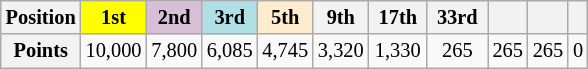<table class="wikitable" style="font-size:85%; text-align:center">
<tr>
<th>Position</th>
<th style="background:yellow;"> 1st </th>
<th style="background:thistle;"> 2nd </th>
<th style="background:#b0e0e6;"> 3rd </th>
<th style="background:#ffebcd;"> 5th </th>
<th> 9th </th>
<th> 17th </th>
<th> 33rd </th>
<th>  </th>
<th>  </th>
<th>  </th>
</tr>
<tr>
<th>Points</th>
<td>10,000</td>
<td>7,800</td>
<td>6,085</td>
<td>4,745</td>
<td>3,320</td>
<td>1,330</td>
<td>265</td>
<td>265</td>
<td>265</td>
<td>0</td>
</tr>
</table>
